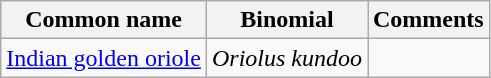<table class="wikitable">
<tr>
<th>Common name</th>
<th>Binomial</th>
<th>Comments</th>
</tr>
<tr>
<td><a href='#'>Indian golden oriole</a></td>
<td><em>Oriolus kundoo</em></td>
<td></td>
</tr>
</table>
